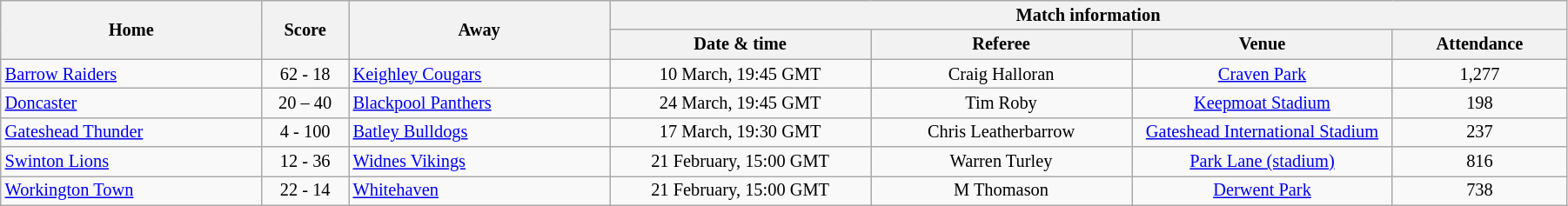<table class="wikitable" style="text-align: center; font-size:85%;"  cellpadding=3 cellspacing=0 width=95%>
<tr>
<th rowspan=2 width=15%>Home</th>
<th rowspan=2 width=5%>Score</th>
<th rowspan=2 width=15%>Away</th>
<th colspan=4>Match information</th>
</tr>
<tr>
<th width=15%>Date & time</th>
<th width=15%>Referee</th>
<th width=15%>Venue</th>
<th width=10%>Attendance</th>
</tr>
<tr>
<td align=left> <a href='#'>Barrow Raiders</a></td>
<td>62 - 18</td>
<td align=left><a href='#'>Keighley Cougars</a></td>
<td>10 March, 19:45 GMT</td>
<td>Craig Halloran</td>
<td><a href='#'>Craven Park</a></td>
<td>1,277</td>
</tr>
<tr>
<td align=left> <a href='#'>Doncaster</a></td>
<td>20 – 40</td>
<td align=left> <a href='#'>Blackpool Panthers</a></td>
<td>24 March, 19:45 GMT</td>
<td>Tim Roby</td>
<td><a href='#'>Keepmoat Stadium</a></td>
<td>198</td>
</tr>
<tr>
<td align=left> <a href='#'>Gateshead Thunder</a></td>
<td>4 - 100</td>
<td align=left> <a href='#'>Batley Bulldogs</a></td>
<td>17 March, 19:30 GMT</td>
<td>Chris Leatherbarrow</td>
<td><a href='#'>Gateshead International Stadium</a></td>
<td>237</td>
</tr>
<tr>
<td align=left> <a href='#'>Swinton Lions</a></td>
<td>12 - 36</td>
<td align=left> <a href='#'>Widnes Vikings</a></td>
<td>21 February, 15:00 GMT</td>
<td>Warren Turley</td>
<td><a href='#'>Park Lane (stadium)</a></td>
<td>816</td>
</tr>
<tr>
<td align=left> <a href='#'>Workington Town</a></td>
<td>22 - 14</td>
<td align=left> <a href='#'>Whitehaven</a></td>
<td>21 February, 15:00 GMT</td>
<td>M Thomason</td>
<td><a href='#'>Derwent Park</a></td>
<td>738</td>
</tr>
</table>
